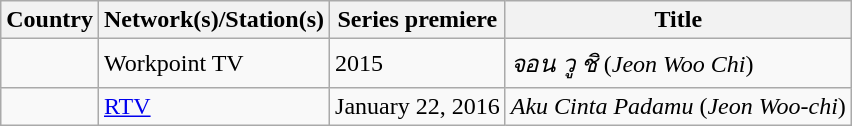<table class="sortable wikitable">
<tr>
<th>Country</th>
<th>Network(s)/Station(s)</th>
<th>Series premiere</th>
<th>Title</th>
</tr>
<tr>
<td></td>
<td>Workpoint TV</td>
<td>2015</td>
<td><em>จอน วู ชิ</em> (<em>Jeon Woo Chi</em>)</td>
</tr>
<tr>
<td></td>
<td><a href='#'>RTV</a></td>
<td>January 22, 2016</td>
<td><em>Aku Cinta Padamu</em> (<em>Jeon Woo-chi</em>)</td>
</tr>
</table>
